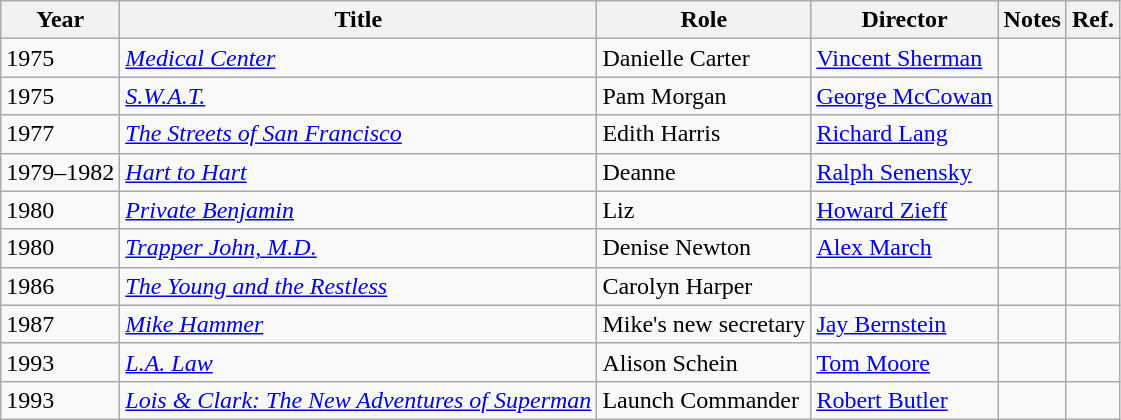<table class="wikitable sortable">
<tr>
<th>Year</th>
<th>Title</th>
<th>Role</th>
<th>Director</th>
<th class="unsortable">Notes</th>
<th class="unsortable">Ref.</th>
</tr>
<tr>
<td>1975</td>
<td><em><a href='#'>Medical Center</a></em></td>
<td>Danielle Carter</td>
<td><a href='#'>Vincent Sherman</a></td>
<td></td>
<td></td>
</tr>
<tr>
<td>1975</td>
<td><em><a href='#'>S.W.A.T.</a></em></td>
<td>Pam Morgan</td>
<td><a href='#'>George McCowan</a></td>
<td></td>
<td></td>
</tr>
<tr>
<td>1977</td>
<td><em><a href='#'>The Streets of San Francisco</a></em></td>
<td>Edith Harris</td>
<td><a href='#'>Richard Lang</a></td>
<td></td>
<td></td>
</tr>
<tr>
<td>1979–1982</td>
<td><em><a href='#'>Hart to Hart</a></em></td>
<td>Deanne</td>
<td><a href='#'>Ralph Senensky</a></td>
<td></td>
<td></td>
</tr>
<tr>
<td>1980</td>
<td><em><a href='#'>Private Benjamin</a></em></td>
<td>Liz</td>
<td><a href='#'>Howard Zieff</a></td>
<td></td>
<td></td>
</tr>
<tr>
<td>1980</td>
<td><em><a href='#'>Trapper John, M.D.</a></em></td>
<td>Denise Newton</td>
<td><a href='#'>Alex March</a></td>
<td></td>
<td></td>
</tr>
<tr>
<td>1986</td>
<td><em><a href='#'>The Young and the Restless</a></em></td>
<td>Carolyn Harper</td>
<td></td>
<td></td>
<td></td>
</tr>
<tr>
<td>1987</td>
<td><em><a href='#'>Mike Hammer</a></em></td>
<td>Mike's new secretary</td>
<td><a href='#'>Jay Bernstein</a></td>
<td></td>
<td></td>
</tr>
<tr>
<td>1993</td>
<td><em><a href='#'>L.A. Law</a></em></td>
<td>Alison Schein</td>
<td><a href='#'>Tom Moore</a></td>
<td></td>
<td></td>
</tr>
<tr>
<td>1993</td>
<td><em><a href='#'>Lois & Clark: The New Adventures of Superman</a></em></td>
<td>Launch Commander</td>
<td><a href='#'>Robert Butler</a></td>
<td></td>
<td></td>
</tr>
</table>
